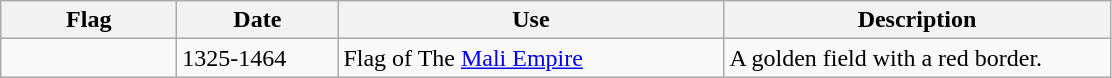<table class="wikitable">
<tr>
<th style="width:110px;">Flag</th>
<th style="width:100px;">Date</th>
<th style="width:250px;">Use</th>
<th style="width:250px;">Description</th>
</tr>
<tr>
<td></td>
<td>1325-1464</td>
<td>Flag of The <a href='#'>Mali Empire</a></td>
<td>A golden field with a red border.</td>
</tr>
</table>
